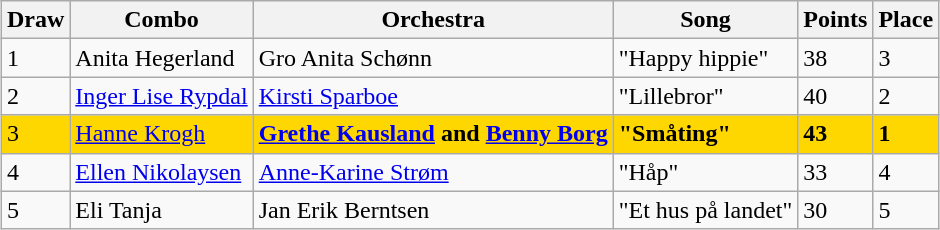<table class="sortable wikitable" style="margin: 1em auto 1em auto">
<tr>
<th>Draw</th>
<th>Combo</th>
<th>Orchestra</th>
<th>Song</th>
<th>Points</th>
<th>Place</th>
</tr>
<tr>
<td>1</td>
<td>Anita Hegerland</td>
<td>Gro Anita Schønn</td>
<td>"Happy hippie"</td>
<td>38</td>
<td>3</td>
</tr>
<tr>
<td>2</td>
<td><a href='#'>Inger Lise Rypdal</a></td>
<td><a href='#'>Kirsti Sparboe</a></td>
<td>"Lillebror"</td>
<td>40</td>
<td>2</td>
</tr>
<tr bgcolor="#FFD700">
<td>3</td>
<td><a href='#'>Hanne Krogh</a></td>
<td><strong><a href='#'>Grethe Kausland</a> and <a href='#'>Benny Borg</a></strong></td>
<td><strong>"Småting"</strong></td>
<td><strong>43</strong></td>
<td><strong>1</strong></td>
</tr>
<tr>
<td>4</td>
<td><a href='#'>Ellen Nikolaysen</a></td>
<td><a href='#'>Anne-Karine Strøm</a></td>
<td>"Håp"</td>
<td>33</td>
<td>4</td>
</tr>
<tr>
<td>5</td>
<td>Eli Tanja</td>
<td>Jan Erik Berntsen</td>
<td>"Et hus på landet"</td>
<td>30</td>
<td>5</td>
</tr>
</table>
